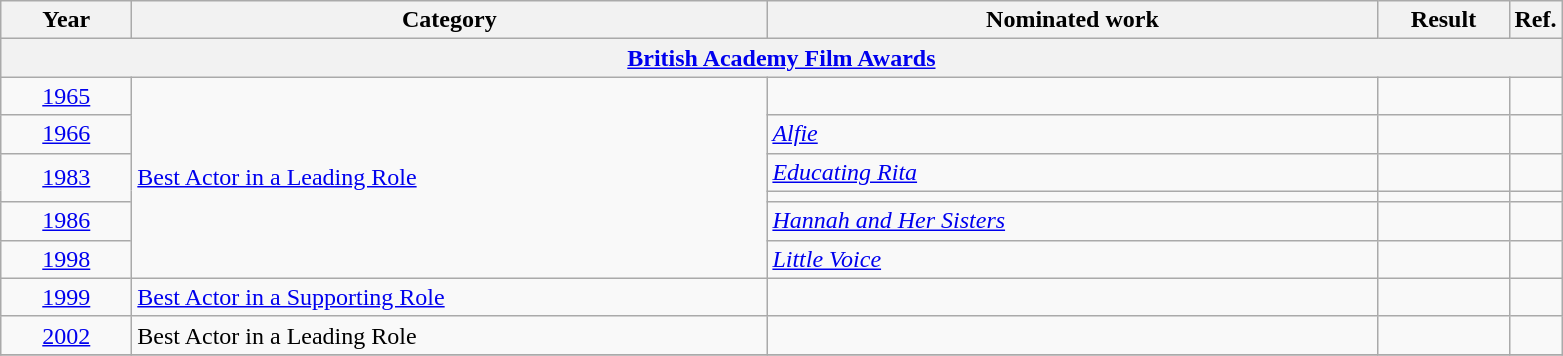<table class=wikitable>
<tr>
<th scope="col" style="width:5em;">Year</th>
<th scope="col" style="width:26em;">Category</th>
<th scope="col" style="width:25em;">Nominated work</th>
<th scope="col" style="width:5em;">Result</th>
<th>Ref.</th>
</tr>
<tr>
<th colspan=5><a href='#'>British Academy Film Awards</a></th>
</tr>
<tr>
<td style="text-align:center;"><a href='#'>1965</a></td>
<td rowspan="6"><a href='#'>Best Actor in a Leading Role</a></td>
<td><em></em></td>
<td></td>
<td style="text-align:center;"></td>
</tr>
<tr>
<td style="text-align:center;"><a href='#'>1966</a></td>
<td><em><a href='#'>Alfie</a></em></td>
<td></td>
<td style="text-align:center;"></td>
</tr>
<tr>
<td style="text-align:center;", rowspan="2"><a href='#'>1983</a></td>
<td><em><a href='#'>Educating Rita</a></em></td>
<td></td>
<td style="text-align:center;"></td>
</tr>
<tr>
<td><em></em></td>
<td></td>
<td style="text-align:center;"></td>
</tr>
<tr>
<td style="text-align:center;"><a href='#'>1986</a></td>
<td><em><a href='#'>Hannah and Her Sisters</a></em></td>
<td></td>
<td style="text-align:center;"></td>
</tr>
<tr>
<td style="text-align:center;"><a href='#'>1998</a></td>
<td><em><a href='#'>Little Voice</a></em></td>
<td></td>
<td style="text-align:center;"></td>
</tr>
<tr>
<td style="text-align:center;"><a href='#'>1999</a></td>
<td><a href='#'>Best Actor in a Supporting Role</a></td>
<td><em></em></td>
<td></td>
<td style="text-align:center;"></td>
</tr>
<tr>
<td style="text-align:center;"><a href='#'>2002</a></td>
<td>Best Actor in a Leading Role</td>
<td><em></em></td>
<td></td>
<td style="text-align:center;"></td>
</tr>
<tr>
</tr>
</table>
